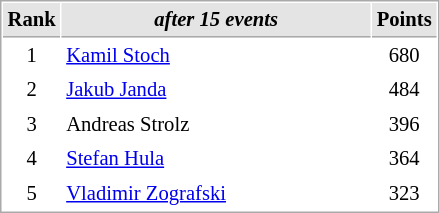<table cellspacing="1" cellpadding="3" style="border:1px solid #AAAAAA;font-size:86%">
<tr bgcolor="#E4E4E4">
<th style="border-bottom:1px solid #AAAAAA" width=10>Rank</th>
<th style="border-bottom:1px solid #AAAAAA" width=200><em>after 15 events</em></th>
<th style="border-bottom:1px solid #AAAAAA" width=20>Points</th>
</tr>
<tr>
<td align=center>1</td>
<td> <a href='#'>Kamil Stoch</a></td>
<td align=center>680</td>
</tr>
<tr>
<td align=center>2</td>
<td> <a href='#'>Jakub Janda</a></td>
<td align=center>484</td>
</tr>
<tr>
<td align=center>3</td>
<td> Andreas Strolz</td>
<td align=center>396</td>
</tr>
<tr>
<td align=center>4</td>
<td> <a href='#'>Stefan Hula</a></td>
<td align=center>364</td>
</tr>
<tr>
<td align=center>5</td>
<td> <a href='#'>Vladimir Zografski</a></td>
<td align=center>323</td>
</tr>
</table>
